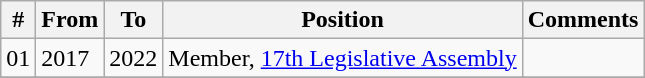<table class="wikitable sortable">
<tr>
<th>#</th>
<th>From</th>
<th>To</th>
<th>Position</th>
<th>Comments</th>
</tr>
<tr>
<td>01</td>
<td>2017</td>
<td>2022</td>
<td>Member, <a href='#'>17th Legislative Assembly</a></td>
<td></td>
</tr>
<tr>
</tr>
</table>
